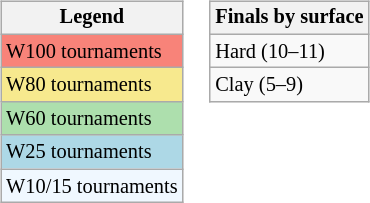<table>
<tr valign=top>
<td><br><table class=wikitable style="font-size:85%">
<tr>
<th>Legend</th>
</tr>
<tr style="background:#f88379;">
<td>W100 tournaments</td>
</tr>
<tr style="background:#f7e98e;">
<td>W80 tournaments</td>
</tr>
<tr style="background:#addfad;">
<td>W60 tournaments</td>
</tr>
<tr style="background:lightblue;">
<td>W25 tournaments</td>
</tr>
<tr style="background:#f0f8ff;">
<td>W10/15 tournaments</td>
</tr>
</table>
</td>
<td><br><table class=wikitable style="font-size:85%">
<tr>
<th>Finals by surface</th>
</tr>
<tr>
<td>Hard (10–11)</td>
</tr>
<tr>
<td>Clay (5–9)</td>
</tr>
</table>
</td>
</tr>
</table>
